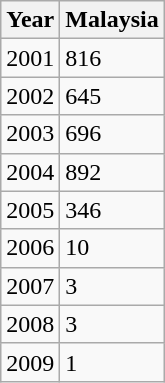<table class="wikitable">
<tr>
<th>Year</th>
<th>Malaysia</th>
</tr>
<tr>
<td>2001</td>
<td>816</td>
</tr>
<tr>
<td>2002</td>
<td>645</td>
</tr>
<tr>
<td>2003</td>
<td>696</td>
</tr>
<tr>
<td>2004</td>
<td>892</td>
</tr>
<tr>
<td>2005</td>
<td>346</td>
</tr>
<tr>
<td>2006</td>
<td>10</td>
</tr>
<tr>
<td>2007</td>
<td>3</td>
</tr>
<tr>
<td>2008</td>
<td>3</td>
</tr>
<tr>
<td>2009</td>
<td>1</td>
</tr>
</table>
